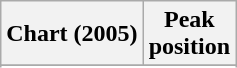<table class="wikitable sortable plainrowheaders">
<tr>
<th>Chart (2005)</th>
<th>Peak <br> position</th>
</tr>
<tr>
</tr>
<tr>
</tr>
</table>
